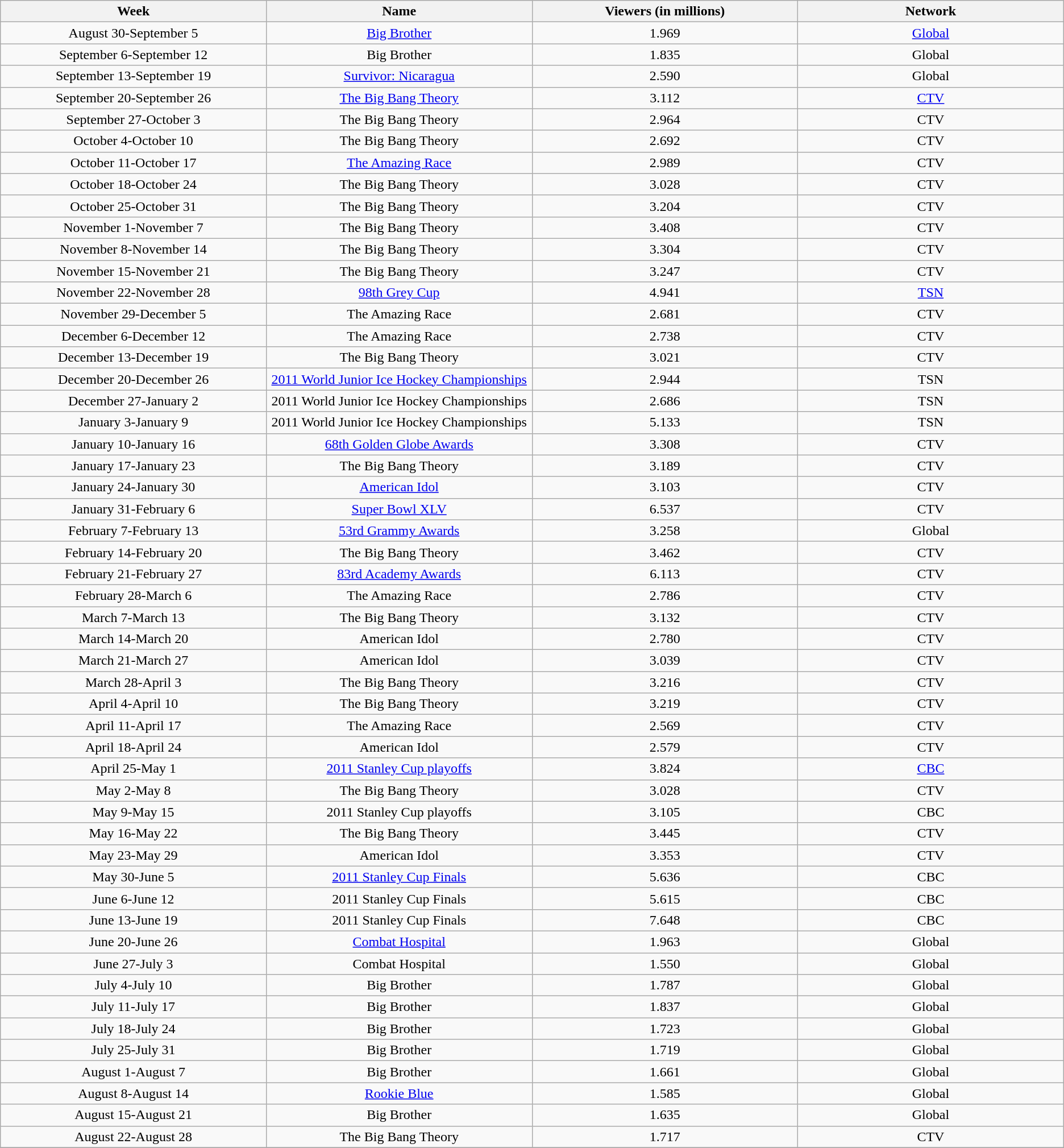<table class="wikitable sortable">
<tr>
<th width="12%">Week</th>
<th width="12%">Name</th>
<th width="12%">Viewers (in millions)</th>
<th width="12%">Network</th>
</tr>
<tr align="center">
<td colspan="1" align=center>August 30-September 5</td>
<td colspan="1" align=center><a href='#'>Big Brother</a></td>
<td colspan="1" align=center>1.969</td>
<td colspan="1" align=center><a href='#'>Global</a></td>
</tr>
<tr align="center">
<td colspan="1" align=center>September 6-September 12</td>
<td colspan="1" align=center>Big Brother</td>
<td colspan="1" align=center>1.835</td>
<td colspan="1" align=center>Global</td>
</tr>
<tr align="center">
<td colspan="1" align=center>September 13-September 19</td>
<td colspan="1" align=center><a href='#'>Survivor: Nicaragua</a></td>
<td colspan="1" align=center>2.590</td>
<td colspan="1" align=center>Global</td>
</tr>
<tr align="center">
<td colspan="1" align=center>September 20-September 26</td>
<td colspan="1" align=center><a href='#'>The Big Bang Theory</a></td>
<td colspan="1" align=center>3.112</td>
<td colspan="1" align=center><a href='#'>CTV</a></td>
</tr>
<tr align="center">
<td colspan="1" align=center>September 27-October 3</td>
<td colspan="1" align=center>The Big Bang Theory</td>
<td colspan="1" align=center>2.964</td>
<td colspan="1" align=center>CTV</td>
</tr>
<tr align="center">
<td colspan="1" align=center>October 4-October 10</td>
<td colspan="1" align=center>The Big Bang Theory</td>
<td colspan="1" align=center>2.692</td>
<td colspan="1" align=center>CTV</td>
</tr>
<tr align="center">
<td colspan="1" align=center>October 11-October 17</td>
<td colspan="1" align=center><a href='#'>The Amazing Race</a></td>
<td colspan="1" align=center>2.989</td>
<td colspan="1" align=center>CTV</td>
</tr>
<tr align="center">
<td colspan="1" align=center>October 18-October 24</td>
<td colspan="1" align=center>The Big Bang Theory</td>
<td colspan="1" align=center>3.028</td>
<td colspan="1" align=center>CTV</td>
</tr>
<tr align="center">
<td colspan="1" align=center>October 25-October 31</td>
<td colspan="1" align=center>The Big Bang Theory</td>
<td colspan="1" align=center>3.204</td>
<td colspan="1" align=center>CTV</td>
</tr>
<tr align="center">
<td colspan="1" align=center>November 1-November 7</td>
<td colspan="1" align=center>The Big Bang Theory</td>
<td colspan="1" align=center>3.408</td>
<td colspan="1" align=center>CTV</td>
</tr>
<tr align="center">
<td colspan="1" align=center>November 8-November 14</td>
<td colspan="1" align=center>The Big Bang Theory</td>
<td colspan="1" align=center>3.304</td>
<td colspan="1" align=center>CTV</td>
</tr>
<tr align="center">
<td colspan="1" align=center>November 15-November 21</td>
<td colspan="1" align=center>The Big Bang Theory</td>
<td colspan="1" align=center>3.247</td>
<td colspan="1" align=center>CTV</td>
</tr>
<tr align="center">
<td colspan="1" align=center>November 22-November 28</td>
<td colspan="1" align=center><a href='#'>98th Grey Cup</a></td>
<td colspan="1" align=center>4.941</td>
<td colspan="1" align=center><a href='#'>TSN</a></td>
</tr>
<tr align="center">
<td colspan="1" align=center>November 29-December 5</td>
<td colspan="1" align=center>The Amazing Race</td>
<td colspan="1" align=center>2.681</td>
<td colspan="1" align=center>CTV</td>
</tr>
<tr align="center">
<td colspan="1" align=center>December 6-December 12</td>
<td colspan="1" align=center>The Amazing Race</td>
<td colspan="1" align=center>2.738</td>
<td colspan="1" align=center>CTV</td>
</tr>
<tr align="center">
<td colspan="1" align=center>December 13-December 19</td>
<td colspan="1" align=center>The Big Bang Theory</td>
<td colspan="1" align=center>3.021</td>
<td colspan="1" align=center>CTV</td>
</tr>
<tr align="center">
<td colspan="1" align=center>December 20-December 26</td>
<td colspan="1" align=center><a href='#'>2011 World Junior Ice Hockey Championships</a></td>
<td colspan="1" align=center>2.944</td>
<td colspan="1" align=center>TSN</td>
</tr>
<tr align="center">
<td colspan="1" align=center>December 27-January 2</td>
<td colspan="1" align=center>2011 World Junior Ice Hockey Championships</td>
<td colspan="1" align=center>2.686</td>
<td colspan="1" align=center>TSN</td>
</tr>
<tr align="center">
<td colspan="1" align=center>January 3-January 9</td>
<td colspan="1" align=center>2011 World Junior Ice Hockey Championships</td>
<td colspan="1" align=center>5.133</td>
<td colspan="1" align=center>TSN</td>
</tr>
<tr align="center">
<td colspan="1" align=center>January 10-January 16</td>
<td colspan="1" align=center><a href='#'>68th Golden Globe Awards</a></td>
<td colspan="1" align=center>3.308</td>
<td colspan="1" align=center>CTV</td>
</tr>
<tr align="center">
<td colspan="1" align=center>January 17-January 23</td>
<td colspan="1" align=center>The Big Bang Theory</td>
<td colspan="1" align=center>3.189</td>
<td colspan="1" align=center>CTV</td>
</tr>
<tr align="center">
<td colspan="1" align=center>January 24-January 30</td>
<td colspan="1" align=center><a href='#'>American Idol</a></td>
<td colspan="1" align=center>3.103</td>
<td colspan="1" align=center>CTV</td>
</tr>
<tr align="center">
<td colspan="1" align=center>January 31-February 6</td>
<td colspan="1" align=center><a href='#'>Super Bowl XLV</a></td>
<td colspan="1" align=center>6.537</td>
<td colspan="1" align=center>CTV</td>
</tr>
<tr align="center">
<td colspan="1" align=center>February 7-February 13</td>
<td colspan="1" align=center><a href='#'>53rd Grammy Awards</a></td>
<td colspan="1" align=center>3.258</td>
<td colspan="1" align=center>Global</td>
</tr>
<tr align="center">
<td colspan="1" align=center>February 14-February 20</td>
<td colspan="1" align=center>The Big Bang Theory</td>
<td colspan="1" align=center>3.462</td>
<td colspan="1" align=center>CTV</td>
</tr>
<tr align="center">
<td colspan="1" align=center>February 21-February 27</td>
<td colspan="1" align=center><a href='#'>83rd Academy Awards</a></td>
<td colspan="1" align=center>6.113</td>
<td colspan="1" align=center>CTV</td>
</tr>
<tr align="center">
<td colspan="1" align=center>February 28-March 6</td>
<td colspan="1" align=center>The Amazing Race</td>
<td colspan="1" align=center>2.786</td>
<td colspan="1" align=center>CTV</td>
</tr>
<tr align="center">
<td colspan="1" align=center>March 7-March 13</td>
<td colspan="1" align=center>The Big Bang Theory</td>
<td colspan="1" align=center>3.132</td>
<td colspan="1" align=center>CTV</td>
</tr>
<tr align="center">
<td colspan="1" align=center>March 14-March 20</td>
<td colspan="1" align=center>American Idol</td>
<td colspan="1" align=center>2.780</td>
<td colspan="1" align=center>CTV</td>
</tr>
<tr align="center">
<td colspan="1" align=center>March 21-March 27</td>
<td colspan="1" align=center>American Idol</td>
<td colspan="1" align=center>3.039</td>
<td colspan="1" align=center>CTV</td>
</tr>
<tr align="center">
<td colspan="1" align=center>March 28-April 3</td>
<td colspan="1" align=center>The Big Bang Theory</td>
<td colspan="1" align=center>3.216</td>
<td colspan="1" align=center>CTV</td>
</tr>
<tr align="center">
<td colspan="1" align=center>April 4-April 10</td>
<td colspan="1" align=center>The Big Bang Theory</td>
<td colspan="1" align=center>3.219</td>
<td colspan="1" align=center>CTV</td>
</tr>
<tr align="center">
<td colspan="1" align=center>April 11-April 17</td>
<td colspan="1" align=center>The Amazing Race</td>
<td colspan="1" align=center>2.569</td>
<td colspan="1" align=center>CTV</td>
</tr>
<tr align="center">
<td colspan="1" align=center>April 18-April 24</td>
<td colspan="1" align=center>American Idol</td>
<td colspan="1" align=center>2.579</td>
<td colspan="1" align=center>CTV</td>
</tr>
<tr align="center">
<td colspan="1" align=center>April 25-May 1</td>
<td colspan="1" align=center><a href='#'>2011 Stanley Cup playoffs</a></td>
<td colspan="1" align=center>3.824</td>
<td colspan="1" align=center><a href='#'>CBC</a></td>
</tr>
<tr align="center">
<td colspan="1" align=center>May 2-May 8</td>
<td colspan="1" align=center>The Big Bang Theory</td>
<td colspan="1" align=center>3.028</td>
<td colspan="1" align=center>CTV</td>
</tr>
<tr align="center">
<td colspan="1" align=center>May 9-May 15</td>
<td colspan="1" align=center>2011 Stanley Cup playoffs</td>
<td colspan="1" align=center>3.105</td>
<td colspan="1" align=center>CBC</td>
</tr>
<tr align="center">
<td colspan="1" align=center>May 16-May 22</td>
<td colspan="1" align=center>The Big Bang Theory</td>
<td colspan="1" align=center>3.445</td>
<td colspan="1" align=center>CTV</td>
</tr>
<tr align="center">
<td colspan="1" align=center>May 23-May 29</td>
<td colspan="1" align=center>American Idol</td>
<td colspan="1" align=center>3.353</td>
<td colspan="1" align=center>CTV</td>
</tr>
<tr align="center">
<td colspan="1" align=center>May 30-June 5</td>
<td colspan="1" align=center><a href='#'>2011 Stanley Cup Finals</a></td>
<td colspan="1" align=center>5.636</td>
<td colspan="1" align=center>CBC</td>
</tr>
<tr align="center">
<td colspan="1" align=center>June 6-June 12</td>
<td colspan="1" align=center>2011 Stanley Cup Finals</td>
<td colspan="1" align=center>5.615</td>
<td colspan="1" align=center>CBC</td>
</tr>
<tr align="center">
<td colspan="1" align=center>June 13-June 19</td>
<td colspan="1" align=center>2011 Stanley Cup Finals</td>
<td colspan="1" align=center>7.648</td>
<td colspan="1" align=center>CBC</td>
</tr>
<tr align="center">
<td colspan="1" align=center>June 20-June 26</td>
<td colspan="1" align=center><a href='#'>Combat Hospital</a></td>
<td colspan="1" align=center>1.963</td>
<td colspan="1" align=center>Global</td>
</tr>
<tr align="center">
<td colspan="1" align=center>June 27-July 3</td>
<td colspan="1" align=center>Combat Hospital</td>
<td colspan="1" align=center>1.550</td>
<td colspan="1" align=center>Global</td>
</tr>
<tr align="center">
<td colspan="1" align=center>July 4-July 10</td>
<td colspan="1" align=center>Big Brother</td>
<td colspan="1" align=center>1.787</td>
<td colspan="1" align=center>Global</td>
</tr>
<tr align="center">
<td colspan="1" align=center>July 11-July 17</td>
<td colspan="1" align=center>Big Brother</td>
<td colspan="1" align=center>1.837</td>
<td colspan="1" align=center>Global</td>
</tr>
<tr align="center">
<td colspan="1" align=center>July 18-July 24</td>
<td colspan="1" align=center>Big Brother</td>
<td colspan="1" align=center>1.723</td>
<td colspan="1" align=center>Global</td>
</tr>
<tr align="center">
<td colspan="1" align=center>July 25-July 31</td>
<td colspan="1" align=center>Big Brother</td>
<td colspan="1" align=center>1.719</td>
<td colspan="1" align=center>Global</td>
</tr>
<tr align="center">
<td colspan="1" align=center>August 1-August 7</td>
<td colspan="1" align=center>Big Brother</td>
<td colspan="1" align=center>1.661</td>
<td colspan="1" align=center>Global</td>
</tr>
<tr align="center">
<td colspan="1" align=center>August 8-August 14</td>
<td colspan="1" align=center><a href='#'>Rookie Blue</a></td>
<td colspan="1" align=center>1.585</td>
<td colspan="1" align=center>Global</td>
</tr>
<tr align="center">
<td colspan="1" align=center>August 15-August 21</td>
<td colspan="1" align=center>Big Brother</td>
<td colspan="1" align=center>1.635</td>
<td colspan="1" align=center>Global</td>
</tr>
<tr align="center">
<td colspan="1" align=center>August 22-August 28</td>
<td colspan="1" align=center>The Big Bang Theory</td>
<td colspan="1" align=center>1.717</td>
<td colspan="1" align=center>CTV</td>
</tr>
<tr align="center">
</tr>
</table>
